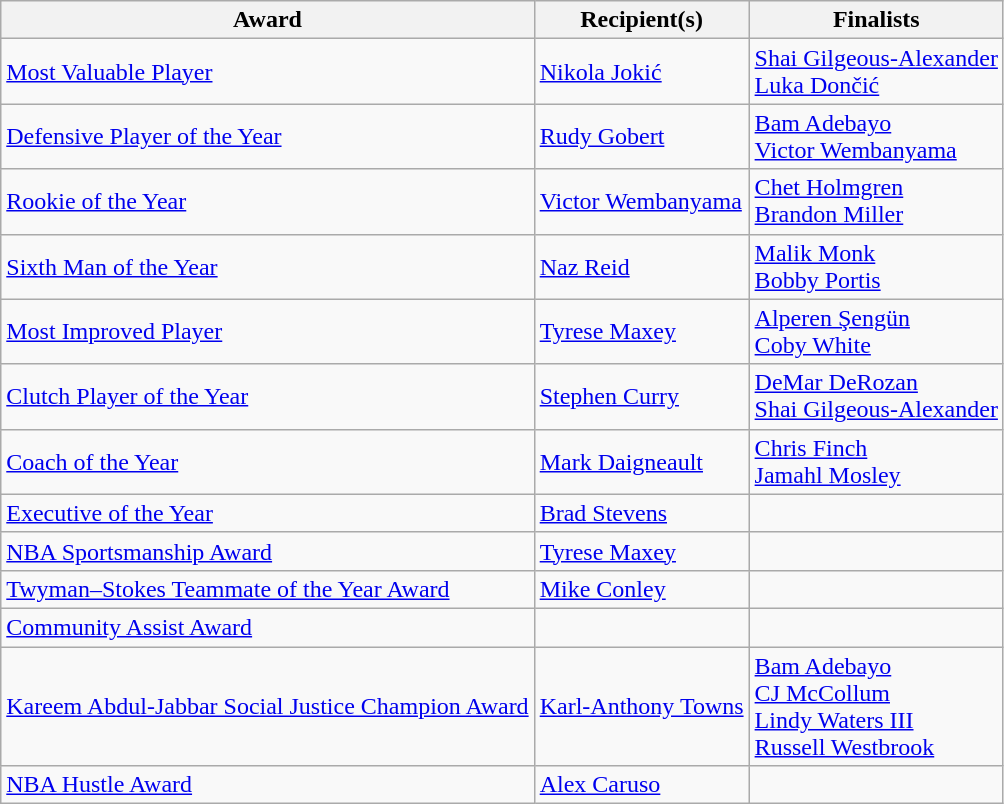<table class="wikitable">
<tr>
<th>Award</th>
<th>Recipient(s)</th>
<th>Finalists</th>
</tr>
<tr>
<td><a href='#'>Most Valuable Player</a></td>
<td><a href='#'>Nikola Jokić</a> </td>
<td><a href='#'>Shai Gilgeous-Alexander</a> <br><a href='#'>Luka Dončić</a> </td>
</tr>
<tr>
<td><a href='#'>Defensive Player of the Year</a></td>
<td><a href='#'>Rudy Gobert</a> </td>
<td><a href='#'>Bam Adebayo</a> <br><a href='#'>Victor Wembanyama</a> </td>
</tr>
<tr>
<td><a href='#'>Rookie of the Year</a></td>
<td><a href='#'>Victor Wembanyama</a> </td>
<td><a href='#'>Chet Holmgren</a> <br><a href='#'>Brandon Miller</a> </td>
</tr>
<tr>
<td><a href='#'>Sixth Man of the Year</a></td>
<td><a href='#'>Naz Reid</a> </td>
<td><a href='#'>Malik Monk</a> <br><a href='#'>Bobby Portis</a> </td>
</tr>
<tr>
<td><a href='#'>Most Improved Player</a></td>
<td><a href='#'>Tyrese Maxey</a> </td>
<td><a href='#'>Alperen Şengün</a> <br><a href='#'>Coby White</a> </td>
</tr>
<tr>
<td><a href='#'>Clutch Player of the Year</a></td>
<td><a href='#'>Stephen Curry</a> </td>
<td><a href='#'>DeMar DeRozan</a> <br><a href='#'>Shai Gilgeous-Alexander</a> </td>
</tr>
<tr>
<td><a href='#'>Coach of the Year</a></td>
<td><a href='#'>Mark Daigneault</a> </td>
<td><a href='#'>Chris Finch</a> <br><a href='#'>Jamahl Mosley</a> </td>
</tr>
<tr>
<td><a href='#'>Executive of the Year</a></td>
<td><a href='#'>Brad Stevens</a> </td>
<td></td>
</tr>
<tr>
<td><a href='#'>NBA Sportsmanship Award</a></td>
<td><a href='#'>Tyrese Maxey</a> </td>
<td></td>
</tr>
<tr>
<td><a href='#'>Twyman–Stokes Teammate of the Year Award</a></td>
<td><a href='#'>Mike Conley</a> </td>
<td></td>
</tr>
<tr>
<td><a href='#'>Community Assist Award</a></td>
<td></td>
<td></td>
</tr>
<tr>
<td><a href='#'>Kareem Abdul-Jabbar Social Justice Champion Award</a></td>
<td><a href='#'>Karl-Anthony Towns</a> </td>
<td><a href='#'>Bam Adebayo</a> <br><a href='#'>CJ McCollum</a> <br><a href='#'>Lindy Waters III</a> <br><a href='#'>Russell Westbrook</a> </td>
</tr>
<tr>
<td><a href='#'>NBA Hustle Award</a></td>
<td><a href='#'>Alex Caruso</a> </td>
<td></td>
</tr>
</table>
